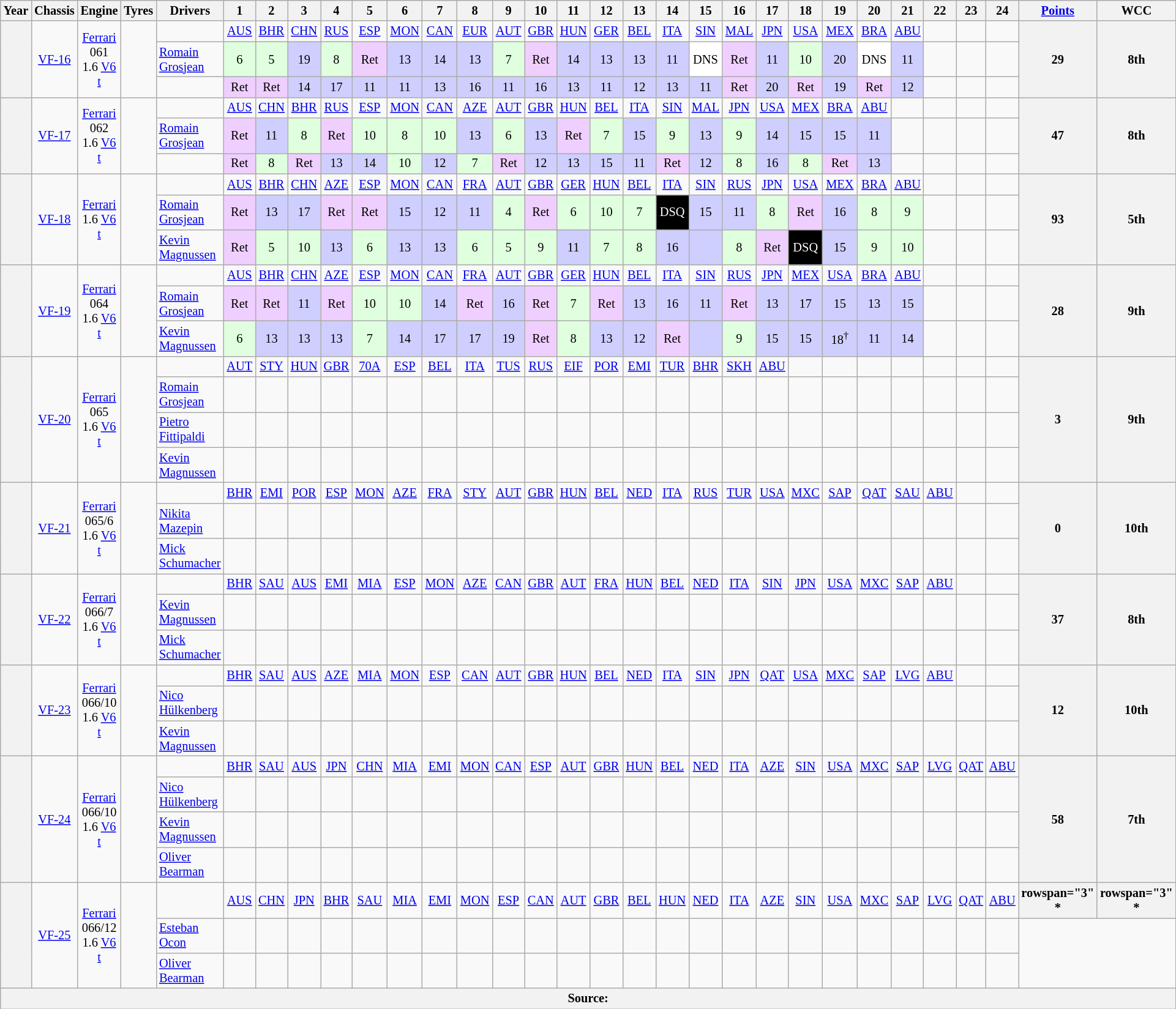<table class="wikitable" style="text-align:center; font-size:85%">
<tr>
<th>Year</th>
<th>Chassis</th>
<th>Engine</th>
<th>Tyres</th>
<th>Drivers</th>
<th>1</th>
<th>2</th>
<th>3</th>
<th>4</th>
<th>5</th>
<th>6</th>
<th>7</th>
<th>8</th>
<th>9</th>
<th>10</th>
<th>11</th>
<th>12</th>
<th>13</th>
<th>14</th>
<th>15</th>
<th>16</th>
<th>17</th>
<th>18</th>
<th>19</th>
<th>20</th>
<th>21</th>
<th>22</th>
<th>23</th>
<th>24</th>
<th><a href='#'>Points</a></th>
<th>WCC</th>
</tr>
<tr>
<th rowspan="3"></th>
<td rowspan="3"><a href='#'>VF-16</a></td>
<td rowspan="3"><a href='#'>Ferrari</a> 061<br>1.6 <a href='#'>V6</a> <a href='#'>t</a></td>
<td rowspan="3"></td>
<td></td>
<td><a href='#'>AUS</a></td>
<td><a href='#'>BHR</a></td>
<td><a href='#'>CHN</a></td>
<td><a href='#'>RUS</a></td>
<td><a href='#'>ESP</a></td>
<td><a href='#'>MON</a></td>
<td><a href='#'>CAN</a></td>
<td><a href='#'>EUR</a></td>
<td><a href='#'>AUT</a></td>
<td><a href='#'>GBR</a></td>
<td><a href='#'>HUN</a></td>
<td><a href='#'>GER</a></td>
<td><a href='#'>BEL</a></td>
<td><a href='#'>ITA</a></td>
<td><a href='#'>SIN</a></td>
<td><a href='#'>MAL</a></td>
<td><a href='#'>JPN</a></td>
<td><a href='#'>USA</a></td>
<td><a href='#'>MEX</a></td>
<td><a href='#'>BRA</a></td>
<td><a href='#'>ABU</a></td>
<td></td>
<td></td>
<td></td>
<th rowspan="3">29</th>
<th rowspan="3">8th</th>
</tr>
<tr>
<td align="left"> <a href='#'>Romain Grosjean</a></td>
<td style="background:#dfffdf;">6</td>
<td style="background:#dfffdf;">5</td>
<td style="background:#CFCFFF;">19</td>
<td style="background:#dfffdf;">8</td>
<td style="background:#efcfff;">Ret</td>
<td style="background:#CFCFFF;">13</td>
<td style="background:#CFCFFF;">14</td>
<td style="background:#CFCFFF;">13</td>
<td style="background:#dfffdf;">7</td>
<td style="background:#efcfff;">Ret</td>
<td style="background:#CFCFFF;">14</td>
<td style="background:#CFCFFF;">13</td>
<td style="background:#CFCFFF;">13</td>
<td style="background:#CFCFFF;">11</td>
<td style="background:#ffffff;">DNS</td>
<td style="background:#efcfff;">Ret</td>
<td style="background:#CFCFFF;">11</td>
<td style="background:#dfffdf;">10</td>
<td style="background:#CFCFFF;">20</td>
<td style="background:#ffffff;">DNS</td>
<td style="background:#CFCFFF;">11</td>
<td></td>
<td></td>
<td></td>
</tr>
<tr>
<td align="left"></td>
<td style="background:#efcfff;">Ret</td>
<td style="background:#efcfff;">Ret</td>
<td style="background:#CFCFFF;">14</td>
<td style="background:#CFCFFF;">17</td>
<td style="background:#CFCFFF;">11</td>
<td style="background:#CFCFFF;">11</td>
<td style="background:#CFCFFF;">13</td>
<td style="background:#CFCFFF;">16</td>
<td style="background:#CFCFFF;">11</td>
<td style="background:#CFCFFF;">16</td>
<td style="background:#CFCFFF;">13</td>
<td style="background:#CFCFFF;">11</td>
<td style="background:#CFCFFF;">12</td>
<td style="background:#CFCFFF;">13</td>
<td style="background:#CFCFFF;">11</td>
<td style="background:#efcfff;">Ret</td>
<td style="background:#CFCFFF;">20</td>
<td style="background:#efcfff;">Ret</td>
<td style="background:#CFCFFF;">19</td>
<td style="background:#efcfff;">Ret</td>
<td style="background:#CFCFFF;">12</td>
<td></td>
<td></td>
<td></td>
</tr>
<tr>
<th rowspan="3"></th>
<td rowspan="3"><a href='#'>VF-17</a></td>
<td rowspan="3"><a href='#'>Ferrari</a> 062<br>1.6 <a href='#'>V6</a> <a href='#'>t</a></td>
<td rowspan="3"></td>
<td></td>
<td><a href='#'>AUS</a></td>
<td><a href='#'>CHN</a></td>
<td><a href='#'>BHR</a></td>
<td><a href='#'>RUS</a></td>
<td><a href='#'>ESP</a></td>
<td><a href='#'>MON</a></td>
<td><a href='#'>CAN</a></td>
<td><a href='#'>AZE</a></td>
<td><a href='#'>AUT</a></td>
<td><a href='#'>GBR</a></td>
<td><a href='#'>HUN</a></td>
<td><a href='#'>BEL</a></td>
<td><a href='#'>ITA</a></td>
<td><a href='#'>SIN</a></td>
<td><a href='#'>MAL</a></td>
<td><a href='#'>JPN</a></td>
<td><a href='#'>USA</a></td>
<td><a href='#'>MEX</a></td>
<td><a href='#'>BRA</a></td>
<td><a href='#'>ABU</a></td>
<td></td>
<td></td>
<td></td>
<td></td>
<th rowspan="3">47</th>
<th rowspan="3">8th</th>
</tr>
<tr>
<td align="left"> <a href='#'>Romain Grosjean</a></td>
<td style="background:#efcfff">Ret</td>
<td style="background:#cfcfff">11</td>
<td style="background:#dfffdf">8</td>
<td style="background:#efcfff">Ret</td>
<td style="background:#dfffdf">10</td>
<td style="background:#dfffdf">8</td>
<td style="background:#dfffdf">10</td>
<td style="background:#cfcfff">13</td>
<td style="background:#dfffdf">6</td>
<td style="background:#cfcfff">13</td>
<td style="background:#efcfff">Ret</td>
<td style="background:#dfffdf">7</td>
<td style="background:#cfcfff">15</td>
<td style="background:#dfffdf">9</td>
<td style="background:#cfcfff">13</td>
<td style="background:#dfffdf">9</td>
<td style="background:#cfcfff">14</td>
<td style="background:#cfcfff">15</td>
<td style="background:#cfcfff">15</td>
<td style="background:#cfcfff">11</td>
<td></td>
<td></td>
<td></td>
<td></td>
</tr>
<tr>
<td align="left"></td>
<td style="background:#efcfff">Ret</td>
<td style="background:#dfffdf">8</td>
<td style="background:#efcfff">Ret</td>
<td style="background:#cfcfff">13</td>
<td style="background:#cfcfff">14</td>
<td style="background:#dfffdf">10</td>
<td style="background:#cfcfff">12</td>
<td style="background:#dfffdf">7</td>
<td style="background:#efcfff">Ret</td>
<td style="background:#cfcfff">12</td>
<td style="background:#cfcfff">13</td>
<td style="background:#cfcfff">15</td>
<td style="background:#cfcfff">11</td>
<td style="background:#efcfff">Ret</td>
<td style="background:#cfcfff">12</td>
<td style="background:#dfffdf">8</td>
<td style="background:#cfcfff">16</td>
<td style="background:#dfffdf">8</td>
<td style="background:#efcfff">Ret</td>
<td style="background:#cfcfff">13</td>
<td></td>
<td></td>
<td></td>
<td></td>
</tr>
<tr>
<th rowspan="3"></th>
<td rowspan="3"><a href='#'>VF-18</a></td>
<td rowspan="3"><a href='#'>Ferrari</a> <br>1.6 <a href='#'>V6</a> <a href='#'>t</a></td>
<td rowspan="3"></td>
<td></td>
<td><a href='#'>AUS</a></td>
<td><a href='#'>BHR</a></td>
<td><a href='#'>CHN</a></td>
<td><a href='#'>AZE</a></td>
<td><a href='#'>ESP</a></td>
<td><a href='#'>MON</a></td>
<td><a href='#'>CAN</a></td>
<td><a href='#'>FRA</a></td>
<td><a href='#'>AUT</a></td>
<td><a href='#'>GBR</a></td>
<td><a href='#'>GER</a></td>
<td><a href='#'>HUN</a></td>
<td><a href='#'>BEL</a></td>
<td><a href='#'>ITA</a></td>
<td><a href='#'>SIN</a></td>
<td><a href='#'>RUS</a></td>
<td><a href='#'>JPN</a></td>
<td><a href='#'>USA</a></td>
<td><a href='#'>MEX</a></td>
<td><a href='#'>BRA</a></td>
<td><a href='#'>ABU</a></td>
<td></td>
<td></td>
<td></td>
<th rowspan="3">93</th>
<th rowspan="3">5th</th>
</tr>
<tr>
<td align="left"> <a href='#'>Romain Grosjean</a></td>
<td style="background:#efcfff">Ret</td>
<td style="background:#cfcfff">13</td>
<td style="background:#cfcfff">17</td>
<td style="background:#efcfff">Ret</td>
<td style="background:#efcfff">Ret</td>
<td style="background:#cfcfff">15</td>
<td style="background:#cfcfff">12</td>
<td style="background:#cfcfff">11</td>
<td style="background:#dfffdf">4</td>
<td style="background:#efcfff">Ret</td>
<td style="background:#dfffdf">6</td>
<td style="background:#dfffdf">10</td>
<td style="background:#dfffdf">7</td>
<td style="background:#000000; color:white">DSQ</td>
<td style="background:#cfcfff">15</td>
<td style="background:#cfcfff">11</td>
<td style="background:#dfffdf">8</td>
<td style="background:#efcfff">Ret</td>
<td style="background:#cfcfff">16</td>
<td style="background:#dfffdf">8</td>
<td style="background:#dfffdf">9</td>
<td></td>
<td></td>
<td></td>
</tr>
<tr>
<td align="left"> <a href='#'>Kevin Magnussen</a></td>
<td style="background:#efcfff">Ret</td>
<td style="background:#dfffdf">5</td>
<td style="background:#dfffdf">10</td>
<td style="background:#cfcfff">13</td>
<td style="background:#dfffdf">6</td>
<td style="background:#cfcfff">13</td>
<td style="background:#cfcfff">13</td>
<td style="background:#dfffdf">6</td>
<td style="background:#dfffdf">5</td>
<td style="background:#dfffdf">9</td>
<td style="background:#cfcfff">11</td>
<td style="background:#dfffdf">7</td>
<td style="background:#dfffdf">8</td>
<td style="background:#cfcfff">16</td>
<td style="background:#cfcfff"></td>
<td style="background:#dfffdf">8</td>
<td style="background:#efcfff">Ret</td>
<td style="background:#000000; color:white">DSQ</td>
<td style="background:#cfcfff">15</td>
<td style="background:#dfffdf">9</td>
<td style="background:#dfffdf">10</td>
<td></td>
<td></td>
<td></td>
</tr>
<tr>
<th rowspan="3"></th>
<td rowspan="3"><a href='#'>VF-19</a></td>
<td rowspan="3"><a href='#'>Ferrari</a> 064<br>1.6 <a href='#'>V6</a> <a href='#'>t</a></td>
<td rowspan="3"></td>
<td></td>
<td><a href='#'>AUS</a></td>
<td><a href='#'>BHR</a></td>
<td><a href='#'>CHN</a></td>
<td><a href='#'>AZE</a></td>
<td><a href='#'>ESP</a></td>
<td><a href='#'>MON</a></td>
<td><a href='#'>CAN</a></td>
<td><a href='#'>FRA</a></td>
<td><a href='#'>AUT</a></td>
<td><a href='#'>GBR</a></td>
<td><a href='#'>GER</a></td>
<td><a href='#'>HUN</a></td>
<td><a href='#'>BEL</a></td>
<td><a href='#'>ITA</a></td>
<td><a href='#'>SIN</a></td>
<td><a href='#'>RUS</a></td>
<td><a href='#'>JPN</a></td>
<td><a href='#'>MEX</a></td>
<td><a href='#'>USA</a></td>
<td><a href='#'>BRA</a></td>
<td><a href='#'>ABU</a></td>
<td></td>
<td></td>
<td></td>
<th rowspan="3">28</th>
<th rowspan="3">9th</th>
</tr>
<tr>
<td align="left"> <a href='#'>Romain Grosjean</a></td>
<td style="background:#efcfff">Ret</td>
<td style="background:#efcfff">Ret</td>
<td style="background:#cfcfff">11</td>
<td style="background:#efcfff">Ret</td>
<td style="background:#dfffdf">10</td>
<td style="background:#dfffdf">10</td>
<td style="background:#cfcfff">14</td>
<td style="background:#efcfff">Ret</td>
<td style="background:#cfcfff">16</td>
<td style="background:#efcfff">Ret</td>
<td style="background:#dfffdf">7</td>
<td style="background:#efcfff">Ret</td>
<td style="background:#cfcfff">13</td>
<td style="background:#cfcfff">16</td>
<td style="background:#cfcfff">11</td>
<td style="background:#efcfff">Ret</td>
<td style="background:#cfcfff">13</td>
<td style="background:#cfcfff">17</td>
<td style="background:#cfcfff">15</td>
<td style="background:#cfcfff">13</td>
<td style="background:#cfcfff">15</td>
<td></td>
<td></td>
<td></td>
</tr>
<tr>
<td align="left"> <a href='#'>Kevin Magnussen</a></td>
<td style="background:#dfffdf">6</td>
<td style="background:#cfcfff">13</td>
<td style="background:#cfcfff">13</td>
<td style="background:#cfcfff">13</td>
<td style="background:#dfffdf">7</td>
<td style="background:#cfcfff">14</td>
<td style="background:#cfcfff">17</td>
<td style="background:#cfcfff">17</td>
<td style="background:#cfcfff">19</td>
<td style="background:#efcfff">Ret</td>
<td style="background:#dfffdf">8</td>
<td style="background:#cfcfff">13</td>
<td style="background:#cfcfff">12</td>
<td style="background:#efcfff">Ret</td>
<td style="background:#cfcfff"></td>
<td style="background:#dfffdf">9</td>
<td style="background:#cfcfff">15</td>
<td style="background:#cfcfff">15</td>
<td style="background:#cfcfff">18<sup>†</sup></td>
<td style="background:#cfcfff">11</td>
<td style="background:#cfcfff">14</td>
<td></td>
<td></td>
<td></td>
</tr>
<tr>
<th rowspan="4"></th>
<td rowspan="4"><a href='#'>VF-20</a></td>
<td rowspan="4"><a href='#'>Ferrari</a> 065<br>1.6 <a href='#'>V6</a> <a href='#'>t</a></td>
<td rowspan="4"></td>
<td></td>
<td><a href='#'>AUT</a></td>
<td><a href='#'>STY</a></td>
<td><a href='#'>HUN</a></td>
<td><a href='#'>GBR</a></td>
<td><a href='#'>70A</a></td>
<td><a href='#'>ESP</a></td>
<td><a href='#'>BEL</a></td>
<td><a href='#'>ITA</a></td>
<td><a href='#'>TUS</a></td>
<td><a href='#'>RUS</a></td>
<td><a href='#'>EIF</a></td>
<td><a href='#'>POR</a></td>
<td><a href='#'>EMI</a></td>
<td><a href='#'>TUR</a></td>
<td><a href='#'>BHR</a></td>
<td><a href='#'>SKH</a></td>
<td><a href='#'>ABU</a></td>
<td></td>
<td></td>
<td></td>
<td></td>
<td></td>
<td></td>
<td></td>
<th rowspan="4">3</th>
<th rowspan="4">9th</th>
</tr>
<tr>
<td align="left"> <a href='#'>Romain Grosjean</a></td>
<td></td>
<td></td>
<td></td>
<td></td>
<td></td>
<td></td>
<td></td>
<td></td>
<td></td>
<td></td>
<td></td>
<td></td>
<td></td>
<td></td>
<td></td>
<td></td>
<td></td>
<td></td>
<td></td>
<td></td>
<td></td>
<td></td>
<td></td>
<td></td>
</tr>
<tr>
<td align="left"> <a href='#'>Pietro Fittipaldi</a></td>
<td></td>
<td></td>
<td></td>
<td></td>
<td></td>
<td></td>
<td></td>
<td></td>
<td></td>
<td></td>
<td></td>
<td></td>
<td></td>
<td></td>
<td></td>
<td></td>
<td></td>
<td></td>
<td></td>
<td></td>
<td></td>
<td></td>
<td></td>
<td></td>
</tr>
<tr>
<td align="left"> <a href='#'>Kevin Magnussen</a></td>
<td></td>
<td></td>
<td></td>
<td></td>
<td></td>
<td></td>
<td></td>
<td></td>
<td></td>
<td></td>
<td></td>
<td></td>
<td></td>
<td></td>
<td></td>
<td></td>
<td></td>
<td></td>
<td></td>
<td></td>
<td></td>
<td></td>
<td></td>
<td></td>
</tr>
<tr>
<th rowspan="3"></th>
<td rowspan="3"><a href='#'>VF-21</a></td>
<td rowspan="3"><a href='#'>Ferrari</a> 065/6<br>1.6 <a href='#'>V6</a> <a href='#'>t</a></td>
<td rowspan="3"></td>
<td></td>
<td><a href='#'>BHR</a></td>
<td><a href='#'>EMI</a></td>
<td><a href='#'>POR</a></td>
<td><a href='#'>ESP</a></td>
<td><a href='#'>MON</a></td>
<td><a href='#'>AZE</a></td>
<td><a href='#'>FRA</a></td>
<td><a href='#'>STY</a></td>
<td><a href='#'>AUT</a></td>
<td><a href='#'>GBR</a></td>
<td><a href='#'>HUN</a></td>
<td><a href='#'>BEL</a></td>
<td><a href='#'>NED</a></td>
<td><a href='#'>ITA</a></td>
<td><a href='#'>RUS</a></td>
<td><a href='#'>TUR</a></td>
<td><a href='#'>USA</a></td>
<td><a href='#'>MXC</a></td>
<td><a href='#'>SAP</a></td>
<td><a href='#'>QAT</a></td>
<td><a href='#'>SAU</a></td>
<td><a href='#'>ABU</a></td>
<td></td>
<td></td>
<th rowspan="3">0</th>
<th rowspan="3">10th</th>
</tr>
<tr>
<td align="left"><a href='#'>Nikita Mazepin</a></td>
<td></td>
<td></td>
<td></td>
<td></td>
<td></td>
<td></td>
<td></td>
<td></td>
<td></td>
<td></td>
<td></td>
<td></td>
<td></td>
<td></td>
<td></td>
<td></td>
<td></td>
<td></td>
<td></td>
<td></td>
<td></td>
<td></td>
<td></td>
<td></td>
</tr>
<tr>
<td align="left"> <a href='#'>Mick Schumacher</a></td>
<td></td>
<td></td>
<td></td>
<td></td>
<td></td>
<td></td>
<td></td>
<td></td>
<td></td>
<td></td>
<td></td>
<td></td>
<td></td>
<td></td>
<td></td>
<td></td>
<td></td>
<td></td>
<td></td>
<td></td>
<td></td>
<td></td>
<td></td>
<td></td>
</tr>
<tr>
<th rowspan="3"></th>
<td rowspan="3"><a href='#'>VF-22</a></td>
<td rowspan="3"><a href='#'>Ferrari</a> 066/7<br>1.6 <a href='#'>V6</a> <a href='#'>t</a></td>
<td rowspan="3"></td>
<td></td>
<td><a href='#'>BHR</a></td>
<td><a href='#'>SAU</a></td>
<td><a href='#'>AUS</a></td>
<td><a href='#'>EMI</a></td>
<td><a href='#'>MIA</a></td>
<td><a href='#'>ESP</a></td>
<td><a href='#'>MON</a></td>
<td><a href='#'>AZE</a></td>
<td><a href='#'>CAN</a></td>
<td><a href='#'>GBR</a></td>
<td><a href='#'>AUT</a></td>
<td><a href='#'>FRA</a></td>
<td><a href='#'>HUN</a></td>
<td><a href='#'>BEL</a></td>
<td><a href='#'>NED</a></td>
<td><a href='#'>ITA</a></td>
<td><a href='#'>SIN</a></td>
<td><a href='#'>JPN</a></td>
<td><a href='#'>USA</a></td>
<td><a href='#'>MXC</a></td>
<td><a href='#'>SAP</a></td>
<td><a href='#'>ABU</a></td>
<td></td>
<td></td>
<th rowspan="3">37</th>
<th rowspan="3">8th</th>
</tr>
<tr>
<td align="left"> <a href='#'>Kevin Magnussen</a></td>
<td></td>
<td></td>
<td></td>
<td></td>
<td></td>
<td></td>
<td></td>
<td></td>
<td></td>
<td></td>
<td></td>
<td></td>
<td></td>
<td></td>
<td></td>
<td></td>
<td></td>
<td></td>
<td></td>
<td></td>
<td></td>
<td></td>
<td></td>
<td></td>
</tr>
<tr>
<td align="left"> <a href='#'>Mick Schumacher</a></td>
<td></td>
<td></td>
<td></td>
<td></td>
<td></td>
<td></td>
<td></td>
<td></td>
<td></td>
<td></td>
<td></td>
<td></td>
<td></td>
<td></td>
<td></td>
<td></td>
<td></td>
<td></td>
<td></td>
<td></td>
<td></td>
<td></td>
<td></td>
<td></td>
</tr>
<tr>
<th rowspan="3"></th>
<td rowspan="3"><a href='#'>VF-23</a></td>
<td rowspan="3"><a href='#'>Ferrari</a> 066/10 1.6 <a href='#'>V6</a> <a href='#'>t</a></td>
<td rowspan="3"></td>
<td></td>
<td><a href='#'>BHR</a></td>
<td><a href='#'>SAU</a></td>
<td><a href='#'>AUS</a></td>
<td><a href='#'>AZE</a></td>
<td><a href='#'>MIA</a></td>
<td><a href='#'>MON</a></td>
<td><a href='#'>ESP</a></td>
<td><a href='#'>CAN</a></td>
<td><a href='#'>AUT</a></td>
<td><a href='#'>GBR</a></td>
<td><a href='#'>HUN</a></td>
<td><a href='#'>BEL</a></td>
<td><a href='#'>NED</a></td>
<td><a href='#'>ITA</a></td>
<td><a href='#'>SIN</a></td>
<td><a href='#'>JPN</a></td>
<td><a href='#'>QAT</a></td>
<td><a href='#'>USA</a></td>
<td><a href='#'>MXC</a></td>
<td><a href='#'>SAP</a></td>
<td><a href='#'>LVG</a></td>
<td><a href='#'>ABU</a></td>
<td></td>
<td></td>
<th rowspan="3">12</th>
<th rowspan="3">10th</th>
</tr>
<tr>
<td align="left"> <a href='#'>Nico Hülkenberg</a></td>
<td></td>
<td></td>
<td></td>
<td></td>
<td></td>
<td></td>
<td></td>
<td></td>
<td></td>
<td></td>
<td></td>
<td></td>
<td></td>
<td></td>
<td></td>
<td></td>
<td></td>
<td></td>
<td></td>
<td></td>
<td></td>
<td></td>
<td></td>
<td></td>
</tr>
<tr>
<td align=left> <a href='#'>Kevin Magnussen</a></td>
<td></td>
<td></td>
<td></td>
<td></td>
<td></td>
<td></td>
<td></td>
<td></td>
<td></td>
<td></td>
<td></td>
<td></td>
<td></td>
<td></td>
<td></td>
<td></td>
<td></td>
<td></td>
<td></td>
<td></td>
<td></td>
<td></td>
<td></td>
<td></td>
</tr>
<tr>
<th rowspan="4"></th>
<td rowspan="4"><a href='#'>VF-24</a></td>
<td rowspan="4"><a href='#'>Ferrari</a> 066/10 1.6 <a href='#'>V6</a> <a href='#'>t</a></td>
<td rowspan="4"></td>
<td></td>
<td><a href='#'>BHR</a></td>
<td><a href='#'>SAU</a></td>
<td><a href='#'>AUS</a></td>
<td><a href='#'>JPN</a></td>
<td><a href='#'>CHN</a></td>
<td><a href='#'>MIA</a></td>
<td><a href='#'>EMI</a></td>
<td><a href='#'>MON</a></td>
<td><a href='#'>CAN</a></td>
<td><a href='#'>ESP</a></td>
<td><a href='#'>AUT</a></td>
<td><a href='#'>GBR</a></td>
<td><a href='#'>HUN</a></td>
<td><a href='#'>BEL</a></td>
<td><a href='#'>NED</a></td>
<td><a href='#'>ITA</a></td>
<td><a href='#'>AZE</a></td>
<td><a href='#'>SIN</a></td>
<td><a href='#'>USA</a></td>
<td><a href='#'>MXC</a></td>
<td><a href='#'>SAP</a></td>
<td><a href='#'>LVG</a></td>
<td><a href='#'>QAT</a></td>
<td><a href='#'>ABU</a></td>
<th rowspan="4">58</th>
<th rowspan="4">7th</th>
</tr>
<tr>
<td align="left"> <a href='#'>Nico Hülkenberg</a></td>
<td></td>
<td></td>
<td></td>
<td></td>
<td></td>
<td></td>
<td></td>
<td></td>
<td></td>
<td></td>
<td></td>
<td></td>
<td></td>
<td></td>
<td></td>
<td></td>
<td></td>
<td></td>
<td></td>
<td></td>
<td></td>
<td></td>
<td></td>
<td></td>
</tr>
<tr>
<td align=left> <a href='#'>Kevin Magnussen</a></td>
<td></td>
<td></td>
<td></td>
<td></td>
<td></td>
<td></td>
<td></td>
<td></td>
<td></td>
<td></td>
<td></td>
<td></td>
<td></td>
<td></td>
<td></td>
<td></td>
<td></td>
<td></td>
<td></td>
<td></td>
<td></td>
<td></td>
<td></td>
<td></td>
</tr>
<tr>
<td align=left> <a href='#'>Oliver Bearman</a></td>
<td></td>
<td></td>
<td></td>
<td></td>
<td></td>
<td></td>
<td></td>
<td></td>
<td></td>
<td></td>
<td></td>
<td></td>
<td></td>
<td></td>
<td></td>
<td></td>
<td></td>
<td></td>
<td></td>
<td></td>
<td></td>
<td></td>
<td></td>
<td></td>
</tr>
<tr>
<th rowspan="3"></th>
<td rowspan="3"><a href='#'>VF-25</a></td>
<td rowspan="3"><a href='#'>Ferrari</a> 066/12 1.6 <a href='#'>V6</a> <a href='#'>t</a></td>
<td rowspan="3"></td>
<td></td>
<td><a href='#'>AUS</a></td>
<td><a href='#'>CHN</a></td>
<td><a href='#'>JPN</a></td>
<td><a href='#'>BHR</a></td>
<td><a href='#'>SAU</a></td>
<td><a href='#'>MIA</a></td>
<td><a href='#'>EMI</a></td>
<td><a href='#'>MON</a></td>
<td><a href='#'>ESP</a></td>
<td><a href='#'>CAN</a></td>
<td><a href='#'>AUT</a></td>
<td><a href='#'>GBR</a></td>
<td><a href='#'>BEL</a></td>
<td><a href='#'>HUN</a></td>
<td><a href='#'>NED</a></td>
<td><a href='#'>ITA</a></td>
<td><a href='#'>AZE</a></td>
<td><a href='#'>SIN</a></td>
<td><a href='#'>USA</a></td>
<td><a href='#'>MXC</a></td>
<td><a href='#'>SAP</a></td>
<td><a href='#'>LVG</a></td>
<td><a href='#'>QAT</a></td>
<td><a href='#'>ABU</a></td>
<th>rowspan="3" *</th>
<th>rowspan="3" *</th>
</tr>
<tr>
<td align=left> <a href='#'>Esteban Ocon</a></td>
<td></td>
<td></td>
<td></td>
<td></td>
<td></td>
<td></td>
<td></td>
<td></td>
<td></td>
<td></td>
<td></td>
<td></td>
<td></td>
<td></td>
<td></td>
<td></td>
<td></td>
<td></td>
<td></td>
<td></td>
<td></td>
<td></td>
<td></td>
<td></td>
</tr>
<tr>
<td align=left> <a href='#'>Oliver Bearman</a></td>
<td></td>
<td></td>
<td></td>
<td></td>
<td></td>
<td></td>
<td></td>
<td></td>
<td></td>
<td></td>
<td></td>
<td></td>
<td></td>
<td></td>
<td></td>
<td></td>
<td></td>
<td></td>
<td></td>
<td></td>
<td></td>
<td></td>
<td></td>
<td></td>
</tr>
<tr>
<th colspan="31">Source:</th>
</tr>
</table>
